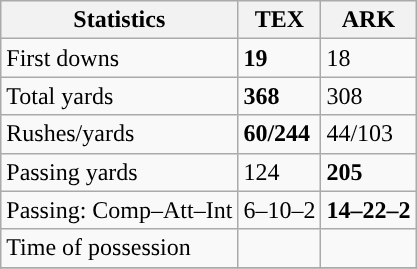<table class="wikitable" style="float: left;">
<tr>
<th>Statistics</th>
<th>TEX</th>
<th>ARK</th>
</tr>
<tr>
<td>First downs</td>
<td><strong>19</strong></td>
<td>18</td>
</tr>
<tr>
<td>Total yards</td>
<td><strong>368</strong></td>
<td>308</td>
</tr>
<tr>
<td>Rushes/yards</td>
<td><strong>60/244</strong></td>
<td>44/103</td>
</tr>
<tr>
<td>Passing yards</td>
<td>124</td>
<td><strong>205</strong></td>
</tr>
<tr>
<td>Passing: Comp–Att–Int</td>
<td>6–10–2</td>
<td><strong>14–22–2</strong></td>
</tr>
<tr>
<td>Time of possession</td>
<td></td>
<td></td>
</tr>
<tr>
</tr>
</table>
